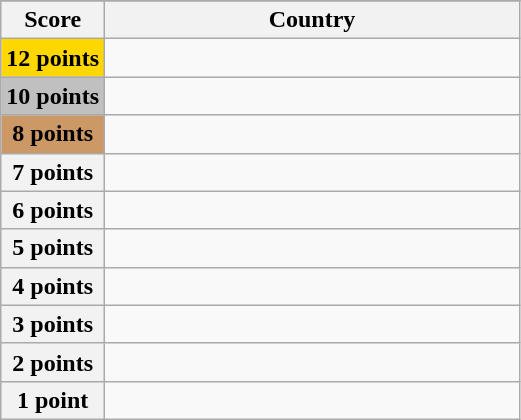<table class="wikitable">
<tr>
</tr>
<tr>
<th scope="col" width="20%">Score</th>
<th scope="col">Country</th>
</tr>
<tr>
<th scope="row" style="background:gold">12 points</th>
<td></td>
</tr>
<tr>
<th scope="row" style="background:silver">10 points</th>
<td></td>
</tr>
<tr>
<th scope="row" style="background:#CC9966">8 points</th>
<td></td>
</tr>
<tr>
<th scope="row">7 points</th>
<td></td>
</tr>
<tr>
<th scope="row">6 points</th>
<td></td>
</tr>
<tr>
<th scope="row">5 points</th>
<td></td>
</tr>
<tr>
<th scope="row">4 points</th>
<td></td>
</tr>
<tr>
<th scope="row">3 points</th>
<td></td>
</tr>
<tr>
<th scope="row">2 points</th>
<td></td>
</tr>
<tr>
<th scope="row">1 point</th>
<td></td>
</tr>
</table>
